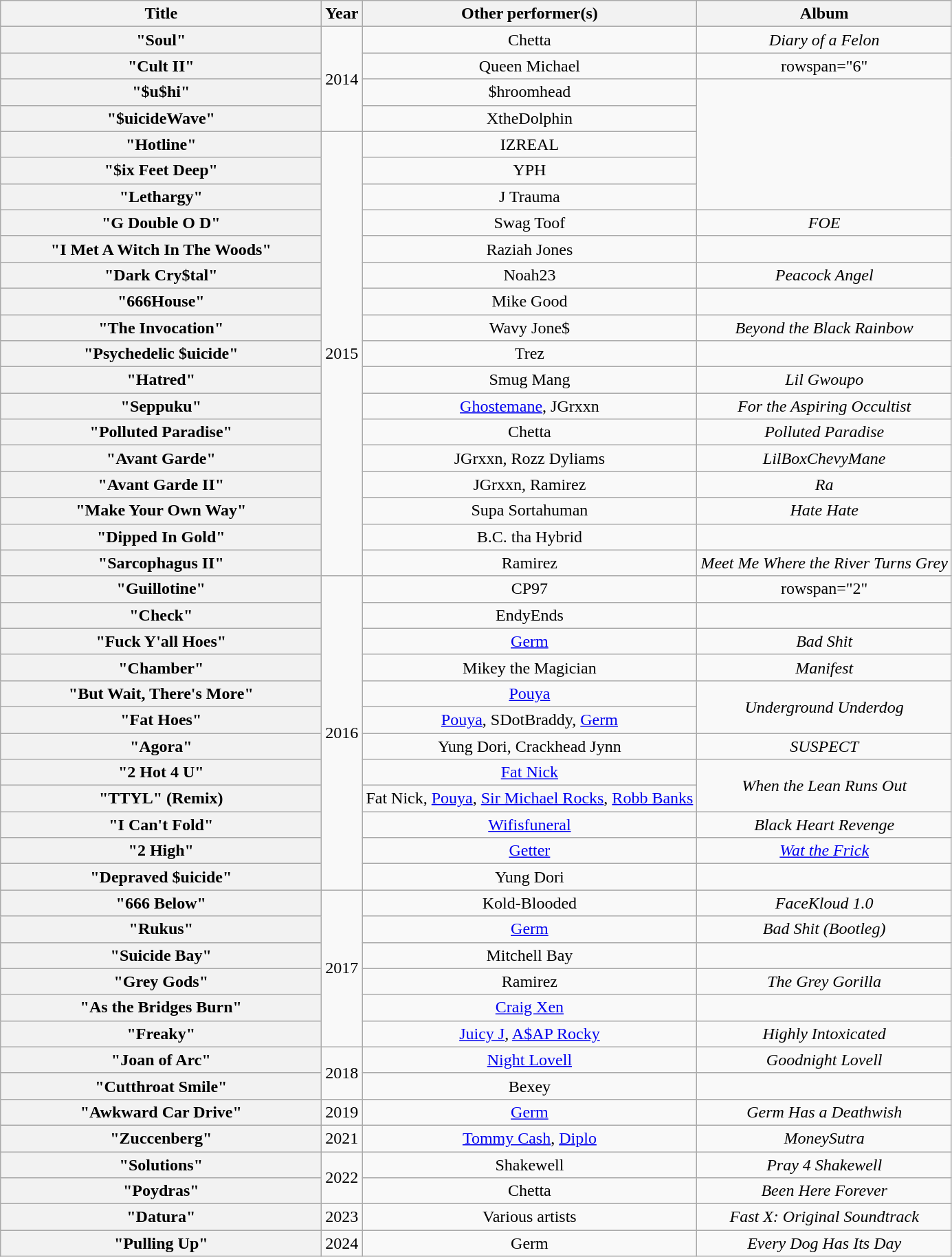<table class="wikitable plainrowheaders" style="text-align:center;">
<tr>
<th style="width:19em;">Title</th>
<th>Year</th>
<th>Other performer(s)</th>
<th>Album</th>
</tr>
<tr>
<th scope="row">"Soul"</th>
<td rowspan="4">2014</td>
<td>Chetta</td>
<td><em>Diary of a Felon</em></td>
</tr>
<tr>
<th scope="row">"Cult II"</th>
<td>Queen Michael</td>
<td>rowspan="6" </td>
</tr>
<tr>
<th scope="row">"$u$hi"</th>
<td>$hroomhead</td>
</tr>
<tr>
<th scope="row">"$uicideWave"</th>
<td>XtheDolphin</td>
</tr>
<tr>
<th scope="row">"Hotline"</th>
<td rowspan="17">2015</td>
<td>IZREAL</td>
</tr>
<tr>
<th scope="row">"$ix Feet Deep"</th>
<td>YPH</td>
</tr>
<tr>
<th scope="row">"Lethargy"</th>
<td>J Trauma</td>
</tr>
<tr>
<th scope="row">"G Double O D"</th>
<td>Swag Toof</td>
<td><em>FOE</em></td>
</tr>
<tr>
<th scope="row">"I Met A Witch In The Woods"</th>
<td>Raziah Jones</td>
<td></td>
</tr>
<tr>
<th scope="row">"Dark Cry$tal"</th>
<td>Noah23</td>
<td><em>Peacock Angel</em></td>
</tr>
<tr>
<th scope="row">"666House"</th>
<td>Mike Good</td>
<td></td>
</tr>
<tr>
<th scope="row">"The Invocation"</th>
<td>Wavy Jone$</td>
<td><em>Beyond the Black Rainbow</em></td>
</tr>
<tr>
<th scope="row">"Psychedelic $uicide"</th>
<td>Trez</td>
<td></td>
</tr>
<tr>
<th scope="row">"Hatred"</th>
<td>Smug Mang</td>
<td><em>Lil Gwoupo</em></td>
</tr>
<tr>
<th scope="row">"Seppuku"</th>
<td><a href='#'>Ghostemane</a>, JGrxxn</td>
<td><em>For the Aspiring Occultist</em></td>
</tr>
<tr>
<th scope="row">"Polluted Paradise"</th>
<td>Chetta</td>
<td><em>Polluted Paradise</em></td>
</tr>
<tr>
<th scope="row">"Avant Garde"</th>
<td>JGrxxn, Rozz Dyliams</td>
<td><em>LilBoxChevyMane</em></td>
</tr>
<tr>
<th scope="row">"Avant Garde II"</th>
<td>JGrxxn, Ramirez</td>
<td><em>Ra</em></td>
</tr>
<tr>
<th scope="row">"Make Your Own Way"</th>
<td>Supa Sortahuman</td>
<td><em>Hate Hate</em></td>
</tr>
<tr>
<th scope="row">"Dipped In Gold"</th>
<td>B.C. tha Hybrid</td>
<td></td>
</tr>
<tr>
<th scope="row">"Sarcophagus II"</th>
<td>Ramirez</td>
<td><em>Meet Me Where the River Turns Grey</em></td>
</tr>
<tr>
<th scope="row">"Guillotine"</th>
<td rowspan="12">2016</td>
<td>CP97</td>
<td>rowspan="2" </td>
</tr>
<tr>
<th scope="row">"Check"</th>
<td>EndyEnds</td>
</tr>
<tr>
<th scope="row">"Fuck Y'all Hoes"</th>
<td><a href='#'>Germ</a></td>
<td><em>Bad Shit</em></td>
</tr>
<tr>
<th scope="row">"Chamber"</th>
<td>Mikey the Magician</td>
<td><em>Manifest</em></td>
</tr>
<tr>
<th scope="row">"But Wait, There's More"</th>
<td><a href='#'>Pouya</a></td>
<td rowspan="2"><em>Underground Underdog</em></td>
</tr>
<tr>
<th scope="row">"Fat Hoes"</th>
<td><a href='#'>Pouya</a>, SDotBraddy, <a href='#'>Germ</a></td>
</tr>
<tr>
<th scope="row">"Agora"</th>
<td>Yung Dori, Crackhead Jynn</td>
<td><em>SUSPECT</em></td>
</tr>
<tr>
<th scope="row">"2 Hot 4 U"</th>
<td><a href='#'>Fat Nick</a></td>
<td rowspan="2"><em>When the Lean Runs Out</em></td>
</tr>
<tr>
<th scope="row">"TTYL" (Remix)</th>
<td>Fat Nick, <a href='#'>Pouya</a>, <a href='#'>Sir Michael Rocks</a>, <a href='#'>Robb Banks</a></td>
</tr>
<tr>
<th scope="row">"I Can't Fold"</th>
<td><a href='#'>Wifisfuneral</a></td>
<td><em>Black Heart Revenge</em></td>
</tr>
<tr>
<th scope="row">"2 High"</th>
<td><a href='#'>Getter</a></td>
<td><em><a href='#'>Wat the Frick</a></em></td>
</tr>
<tr>
<th scope="row">"Depraved $uicide"</th>
<td>Yung Dori</td>
<td></td>
</tr>
<tr>
<th scope="row">"666 Below"</th>
<td rowspan="6">2017</td>
<td>Kold-Blooded</td>
<td><em>FaceKloud 1.0</em></td>
</tr>
<tr>
<th scope="row">"Rukus"</th>
<td><a href='#'>Germ</a></td>
<td><em>Bad Shit (Bootleg)</em></td>
</tr>
<tr>
<th scope="row">"Suicide Bay"</th>
<td>Mitchell Bay</td>
<td></td>
</tr>
<tr>
<th scope="row">"Grey Gods"</th>
<td>Ramirez</td>
<td><em>The Grey Gorilla</em></td>
</tr>
<tr>
<th scope="row">"As the Bridges Burn"</th>
<td><a href='#'>Craig Xen</a></td>
<td></td>
</tr>
<tr>
<th scope="row">"Freaky"</th>
<td><a href='#'>Juicy J</a>, <a href='#'>A$AP Rocky</a></td>
<td><em>Highly Intoxicated</em></td>
</tr>
<tr>
<th scope="row">"Joan of Arc"</th>
<td rowspan="2">2018</td>
<td><a href='#'>Night Lovell</a></td>
<td><em>Goodnight Lovell</em></td>
</tr>
<tr>
<th scope="row">"Cutthroat Smile"</th>
<td>Bexey</td>
<td></td>
</tr>
<tr>
<th scope="row">"Awkward Car Drive"</th>
<td>2019</td>
<td><a href='#'>Germ</a></td>
<td><em>Germ Has a Deathwish</em></td>
</tr>
<tr>
<th scope="row">"Zuccenberg"</th>
<td>2021</td>
<td><a href='#'>Tommy Cash</a>, <a href='#'>Diplo</a></td>
<td><em>MoneySutra</em></td>
</tr>
<tr>
<th scope="row">"Solutions"</th>
<td rowspan="2">2022</td>
<td>Shakewell</td>
<td><em>Pray 4 Shakewell</em></td>
</tr>
<tr>
<th scope="row">"Poydras"</th>
<td>Chetta</td>
<td><em>Been Here Forever</em></td>
</tr>
<tr>
<th scope="row">"Datura"</th>
<td>2023</td>
<td>Various artists</td>
<td><em>Fast X: Original Soundtrack</em></td>
</tr>
<tr>
<th scope="row">"Pulling Up"</th>
<td>2024</td>
<td>Germ</td>
<td><em>Every Dog Has Its Day</em></td>
</tr>
</table>
